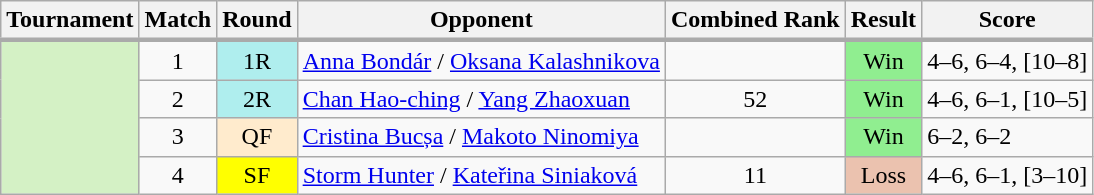<table class="wikitable">
<tr>
<th>Tournament</th>
<th>Match</th>
<th>Round</th>
<th>Opponent</th>
<th>Combined Rank</th>
<th>Result</th>
<th>Score</th>
</tr>
<tr style="border-top:3px solid #aaaaaa">
<td rowspan="4" style="background:#d4f1c5; text-align:left"></td>
<td style="text-align:center">1</td>
<td style="text-align:center; background:#afeeee">1R</td>
<td> <a href='#'>Anna Bondár</a> /  <a href='#'>Oksana Kalashnikova</a></td>
<td style="text-align:center"></td>
<td style="text-align:center; background:lightgreen">Win</td>
<td>4–6, 6–4, [10–8]</td>
</tr>
<tr>
<td style="text-align:center">2</td>
<td style="text-align:center; background:#afeeee">2R</td>
<td> <a href='#'>Chan Hao-ching</a> /  <a href='#'>Yang Zhaoxuan</a> </td>
<td style="text-align:center">52</td>
<td style="text-align:center; background:lightgreen">Win</td>
<td>4–6, 6–1, [10–5]</td>
</tr>
<tr>
<td style="text-align:center">3</td>
<td style="text-align:center; background:#ffebcd">QF</td>
<td> <a href='#'>Cristina Bucșa</a> /  <a href='#'>Makoto Ninomiya</a></td>
<td style="text-align:center"></td>
<td style="text-align:center; background:lightgreen">Win</td>
<td>6–2, 6–2</td>
</tr>
<tr>
<td style="text-align:center">4</td>
<td style="text-align:center; background:yellow">SF</td>
<td> <a href='#'>Storm Hunter</a> /  <a href='#'>Kateřina Siniaková</a> </td>
<td style="text-align:center">11</td>
<td style="text-align:center; background:#ebc2af">Loss</td>
<td>4–6, 6–1, [3–10]</td>
</tr>
</table>
